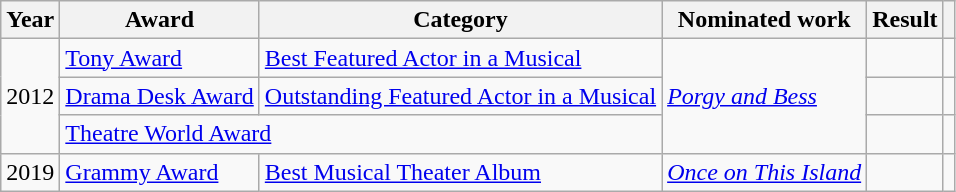<table class="wikitable sortable">
<tr>
<th>Year</th>
<th>Award</th>
<th>Category</th>
<th>Nominated work</th>
<th>Result</th>
<th></th>
</tr>
<tr>
<td rowspan=3>2012</td>
<td><a href='#'>Tony Award</a></td>
<td><a href='#'>Best Featured Actor in a Musical</a></td>
<td rowspan=3><em><a href='#'>Porgy and Bess</a></em></td>
<td></td>
<td></td>
</tr>
<tr>
<td><a href='#'>Drama Desk Award</a></td>
<td><a href='#'>Outstanding Featured Actor in a Musical</a></td>
<td></td>
<td></td>
</tr>
<tr>
<td colspan=2><a href='#'>Theatre World Award</a></td>
<td></td>
<td></td>
</tr>
<tr>
<td>2019</td>
<td><a href='#'>Grammy Award</a></td>
<td><a href='#'>Best Musical Theater Album</a></td>
<td><em><a href='#'>Once on This Island</a></em></td>
<td></td>
<td></td>
</tr>
</table>
